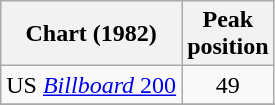<table class="wikitable sortable">
<tr>
<th>Chart (1982)</th>
<th>Peak<br>position</th>
</tr>
<tr>
<td>US <a href='#'><em>Billboard</em> 200</a></td>
<td align="center">49</td>
</tr>
<tr>
</tr>
</table>
